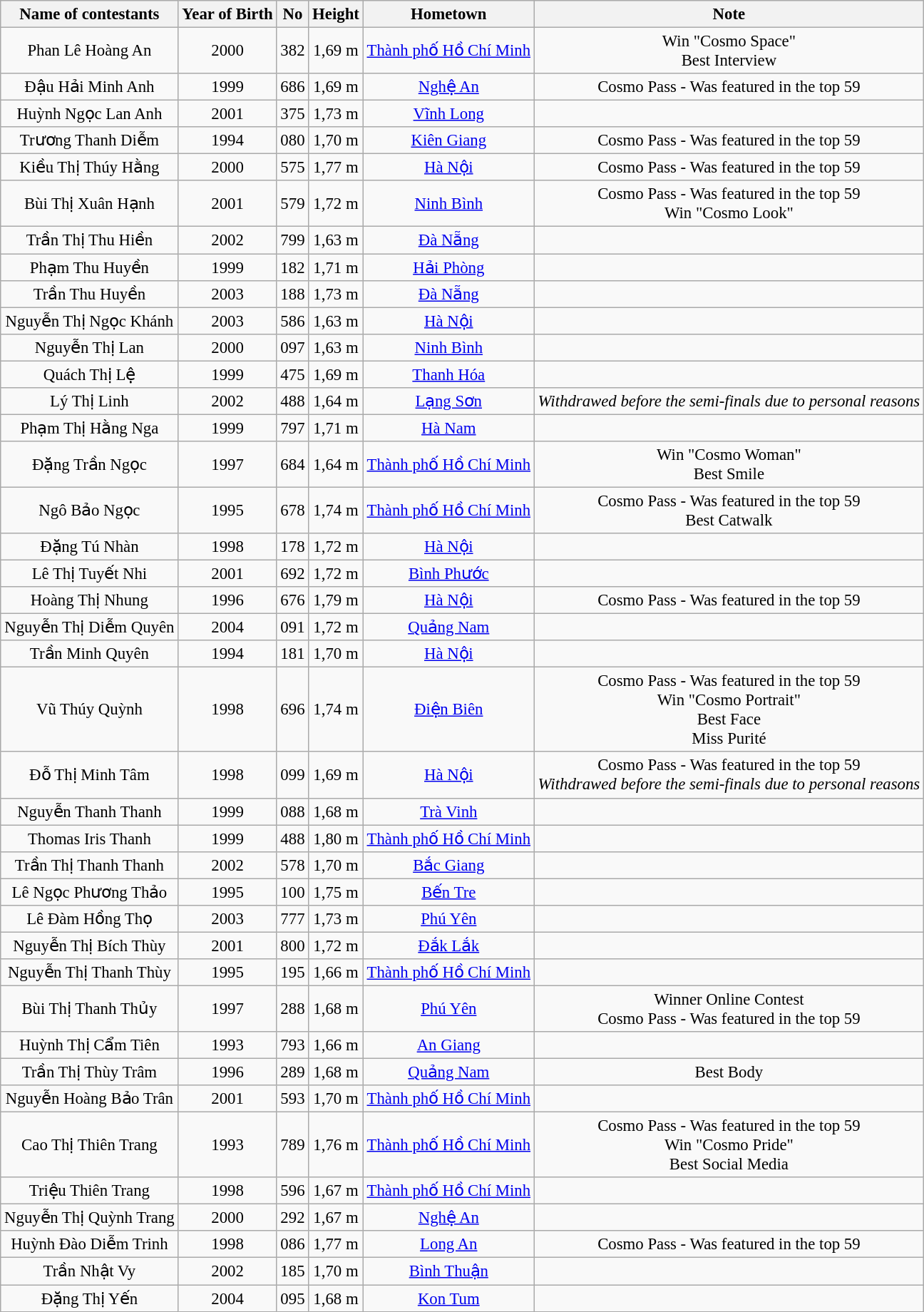<table class="wikitable sortable static-row-numbers" style="text-align:center; font-size: 95%;">
<tr>
<th>Name of contestants</th>
<th>Year of Birth</th>
<th>No</th>
<th>Height</th>
<th>Hometown</th>
<th>Note</th>
</tr>
<tr>
<td>Phan Lê Hoàng An</td>
<td>2000</td>
<td>382</td>
<td>1,69 m</td>
<td><a href='#'>Thành phố Hồ Chí Minh</a></td>
<td>Win "Cosmo Space"<br>Best Interview</td>
</tr>
<tr>
<td>Đậu Hải Minh Anh</td>
<td>1999</td>
<td>686</td>
<td>1,69 m</td>
<td><a href='#'>Nghệ An</a></td>
<td>Cosmo Pass - Was featured in the top 59</td>
</tr>
<tr>
<td>Huỳnh Ngọc Lan Anh</td>
<td>2001</td>
<td>375</td>
<td>1,73 m</td>
<td><a href='#'>Vĩnh Long</a></td>
<td></td>
</tr>
<tr>
<td>Trương Thanh Diễm</td>
<td>1994</td>
<td>080</td>
<td>1,70 m</td>
<td><a href='#'>Kiên Giang</a></td>
<td>Cosmo Pass - Was featured in the top 59</td>
</tr>
<tr>
<td>Kiều Thị Thúy Hằng</td>
<td>2000</td>
<td>575</td>
<td>1,77 m</td>
<td><a href='#'>Hà Nội</a></td>
<td>Cosmo Pass - Was featured in the top 59</td>
</tr>
<tr>
<td>Bùi Thị Xuân Hạnh</td>
<td>2001</td>
<td>579</td>
<td>1,72 m</td>
<td><a href='#'>Ninh Bình</a></td>
<td>Cosmo Pass - Was featured in the top 59<br>Win "Cosmo Look"</td>
</tr>
<tr>
<td>Trần Thị Thu Hiền</td>
<td>2002</td>
<td>799</td>
<td>1,63 m</td>
<td><a href='#'>Đà Nẵng</a></td>
<td></td>
</tr>
<tr>
<td>Phạm Thu Huyền</td>
<td>1999</td>
<td>182</td>
<td>1,71 m</td>
<td><a href='#'>Hải Phòng</a></td>
<td></td>
</tr>
<tr>
<td>Trần Thu Huyền</td>
<td>2003</td>
<td>188</td>
<td>1,73 m</td>
<td><a href='#'>Đà Nẵng</a></td>
<td></td>
</tr>
<tr>
<td>Nguyễn Thị Ngọc Khánh</td>
<td>2003</td>
<td>586</td>
<td>1,63 m</td>
<td><a href='#'>Hà Nội</a></td>
<td></td>
</tr>
<tr>
<td>Nguyễn Thị Lan</td>
<td>2000</td>
<td>097</td>
<td>1,63 m</td>
<td><a href='#'>Ninh Bình</a></td>
<td></td>
</tr>
<tr>
<td>Quách Thị Lệ</td>
<td>1999</td>
<td>475</td>
<td>1,69 m</td>
<td><a href='#'>Thanh Hóa</a></td>
<td></td>
</tr>
<tr>
<td>Lý Thị Linh</td>
<td>2002</td>
<td>488</td>
<td>1,64 m</td>
<td><a href='#'>Lạng Sơn</a></td>
<td><em>Withdrawed before the semi-finals due to personal reasons</em></td>
</tr>
<tr>
<td>Phạm Thị Hằng Nga</td>
<td>1999</td>
<td>797</td>
<td>1,71 m</td>
<td><a href='#'>Hà Nam</a></td>
<td></td>
</tr>
<tr>
<td>Đặng Trần Ngọc</td>
<td>1997</td>
<td>684</td>
<td>1,64 m</td>
<td><a href='#'>Thành phố Hồ Chí Minh</a></td>
<td>Win "Cosmo Woman"<br>Best Smile</td>
</tr>
<tr>
<td>Ngô Bảo Ngọc</td>
<td>1995</td>
<td>678</td>
<td>1,74 m</td>
<td><a href='#'>Thành phố Hồ Chí Minh</a></td>
<td>Cosmo Pass - Was featured in the top 59<br>Best Catwalk</td>
</tr>
<tr>
<td>Đặng Tú Nhàn</td>
<td>1998</td>
<td>178</td>
<td>1,72 m</td>
<td><a href='#'>Hà Nội</a></td>
<td></td>
</tr>
<tr>
<td>Lê Thị Tuyết Nhi</td>
<td>2001</td>
<td>692</td>
<td>1,72 m</td>
<td><a href='#'>Bình Phước</a></td>
<td></td>
</tr>
<tr>
<td>Hoàng Thị Nhung</td>
<td>1996</td>
<td>676</td>
<td>1,79 m</td>
<td><a href='#'>Hà Nội</a></td>
<td>Cosmo Pass - Was featured in the top 59</td>
</tr>
<tr>
<td>Nguyễn Thị Diễm Quyên</td>
<td>2004</td>
<td>091</td>
<td>1,72 m</td>
<td><a href='#'>Quảng Nam</a></td>
<td></td>
</tr>
<tr>
<td>Trần Minh Quyên</td>
<td>1994</td>
<td>181</td>
<td>1,70 m</td>
<td><a href='#'>Hà Nội</a></td>
<td></td>
</tr>
<tr>
<td>Vũ Thúy Quỳnh</td>
<td>1998</td>
<td>696</td>
<td>1,74 m</td>
<td><a href='#'>Điện Biên</a></td>
<td>Cosmo Pass - Was featured in the top 59<br>Win "Cosmo Portrait"<br>Best Face<br>Miss Purité</td>
</tr>
<tr>
<td>Đỗ Thị Minh Tâm</td>
<td>1998</td>
<td>099</td>
<td>1,69 m</td>
<td><a href='#'>Hà Nội</a></td>
<td>Cosmo Pass - Was featured in the top 59<br><em>Withdrawed before the semi-finals due to personal reasons</em></td>
</tr>
<tr>
<td>Nguyễn Thanh Thanh</td>
<td>1999</td>
<td>088</td>
<td>1,68 m</td>
<td><a href='#'>Trà Vinh</a></td>
<td></td>
</tr>
<tr>
<td>Thomas Iris Thanh</td>
<td>1999</td>
<td>488</td>
<td>1,80 m</td>
<td><a href='#'>Thành phố Hồ Chí Minh</a></td>
<td></td>
</tr>
<tr>
<td>Trần Thị Thanh Thanh</td>
<td>2002</td>
<td>578</td>
<td>1,70 m</td>
<td><a href='#'>Bắc Giang</a></td>
<td></td>
</tr>
<tr>
<td>Lê Ngọc Phương Thảo</td>
<td>1995</td>
<td>100</td>
<td>1,75 m</td>
<td><a href='#'>Bến Tre</a></td>
<td></td>
</tr>
<tr>
<td>Lê Đàm Hồng Thọ</td>
<td>2003</td>
<td>777</td>
<td>1,73 m</td>
<td><a href='#'>Phú Yên</a></td>
<td></td>
</tr>
<tr>
<td>Nguyễn Thị Bích Thùy</td>
<td>2001</td>
<td>800</td>
<td>1,72 m</td>
<td><a href='#'>Đắk Lắk</a></td>
<td></td>
</tr>
<tr>
<td>Nguyễn Thị Thanh Thùy</td>
<td>1995</td>
<td>195</td>
<td>1,66 m</td>
<td><a href='#'>Thành phố Hồ Chí Minh</a></td>
<td></td>
</tr>
<tr>
<td>Bùi Thị Thanh Thủy</td>
<td>1997</td>
<td>288</td>
<td>1,68 m</td>
<td><a href='#'>Phú Yên</a></td>
<td>Winner Online Contest<br>Cosmo Pass - Was featured in the top 59</td>
</tr>
<tr>
<td>Huỳnh Thị Cẩm Tiên</td>
<td>1993</td>
<td>793</td>
<td>1,66 m</td>
<td><a href='#'>An Giang</a></td>
<td></td>
</tr>
<tr>
<td>Trần Thị Thùy Trâm</td>
<td>1996</td>
<td>289</td>
<td>1,68 m</td>
<td><a href='#'>Quảng Nam</a></td>
<td>Best Body</td>
</tr>
<tr>
<td>Nguyễn Hoàng Bảo Trân</td>
<td>2001</td>
<td>593</td>
<td>1,70 m</td>
<td><a href='#'>Thành phố Hồ Chí Minh</a></td>
<td></td>
</tr>
<tr>
<td>Cao Thị Thiên Trang</td>
<td>1993</td>
<td>789</td>
<td>1,76 m</td>
<td><a href='#'>Thành phố Hồ Chí Minh</a></td>
<td>Cosmo Pass - Was featured in the top 59<br>Win "Cosmo Pride"<br>Best Social Media</td>
</tr>
<tr>
<td>Triệu Thiên Trang</td>
<td>1998</td>
<td>596</td>
<td>1,67 m</td>
<td><a href='#'>Thành phố Hồ Chí Minh</a></td>
<td></td>
</tr>
<tr>
<td>Nguyễn Thị Quỳnh Trang</td>
<td>2000</td>
<td>292</td>
<td>1,67 m</td>
<td><a href='#'>Nghệ An</a></td>
<td></td>
</tr>
<tr>
<td>Huỳnh Đào Diễm Trinh</td>
<td>1998</td>
<td>086</td>
<td>1,77 m</td>
<td><a href='#'>Long An</a></td>
<td>Cosmo Pass - Was featured in the top 59</td>
</tr>
<tr>
<td>Trần Nhật Vy</td>
<td>2002</td>
<td>185</td>
<td>1,70 m</td>
<td><a href='#'>Bình Thuận</a></td>
<td></td>
</tr>
<tr>
<td>Đặng Thị Yến</td>
<td>2004</td>
<td>095</td>
<td>1,68 m</td>
<td><a href='#'>Kon Tum</a></td>
<td></td>
</tr>
</table>
